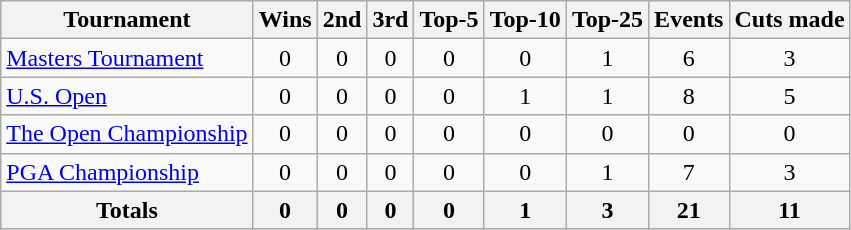<table class=wikitable style=text-align:center>
<tr>
<th>Tournament</th>
<th>Wins</th>
<th>2nd</th>
<th>3rd</th>
<th>Top-5</th>
<th>Top-10</th>
<th>Top-25</th>
<th>Events</th>
<th>Cuts made</th>
</tr>
<tr>
<td align=left><a href='#'>Masters Tournament</a></td>
<td>0</td>
<td>0</td>
<td>0</td>
<td>0</td>
<td>0</td>
<td>1</td>
<td>6</td>
<td>3</td>
</tr>
<tr>
<td align=left><a href='#'>U.S. Open</a></td>
<td>0</td>
<td>0</td>
<td>0</td>
<td>0</td>
<td>1</td>
<td>1</td>
<td>8</td>
<td>5</td>
</tr>
<tr>
<td align=left><a href='#'>The Open Championship</a></td>
<td>0</td>
<td>0</td>
<td>0</td>
<td>0</td>
<td>0</td>
<td>0</td>
<td>0</td>
<td>0</td>
</tr>
<tr>
<td align=left><a href='#'>PGA Championship</a></td>
<td>0</td>
<td>0</td>
<td>0</td>
<td>0</td>
<td>0</td>
<td>1</td>
<td>7</td>
<td>3</td>
</tr>
<tr>
<th>Totals</th>
<th>0</th>
<th>0</th>
<th>0</th>
<th>0</th>
<th>1</th>
<th>3</th>
<th>21</th>
<th>11</th>
</tr>
</table>
